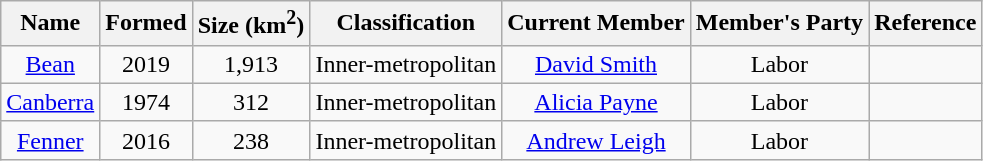<table class="wikitable sortable" style="text-align:center">
<tr>
<th>Name</th>
<th>Formed</th>
<th>Size (km<sup>2</sup>)</th>
<th>Classification</th>
<th>Current Member</th>
<th>Member's Party</th>
<th>Reference</th>
</tr>
<tr>
<td><a href='#'>Bean</a></td>
<td>2019</td>
<td>1,913</td>
<td>Inner-metropolitan</td>
<td><a href='#'>David Smith</a></td>
<td>Labor</td>
<td></td>
</tr>
<tr>
<td><a href='#'>Canberra</a></td>
<td>1974</td>
<td>312</td>
<td>Inner-metropolitan</td>
<td><a href='#'>Alicia Payne</a></td>
<td>Labor</td>
<td></td>
</tr>
<tr>
<td><a href='#'>Fenner</a></td>
<td>2016</td>
<td>238</td>
<td>Inner-metropolitan</td>
<td><a href='#'>Andrew Leigh</a></td>
<td>Labor</td>
<td></td>
</tr>
</table>
